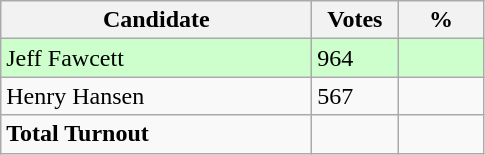<table class="wikitable">
<tr>
<th bgcolor="#DDDDFF" width="200px">Candidate</th>
<th bgcolor="#DDDDFF" width="50px">Votes</th>
<th bgcolor="#DDDDFF" width="50px">%</th>
</tr>
<tr style="text-align:left; background:#cfc;">
<td>Jeff Fawcett</td>
<td>964</td>
<td></td>
</tr>
<tr>
<td>Henry Hansen</td>
<td>567</td>
<td></td>
</tr>
<tr>
<td><strong>Total Turnout</strong></td>
<td><strong> </strong></td>
<td><strong> </strong></td>
</tr>
</table>
